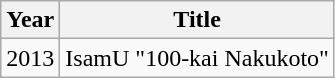<table class="wikitable">
<tr>
<th>Year</th>
<th>Title</th>
</tr>
<tr>
<td>2013</td>
<td>IsamU "100-kai Nakukoto"</td>
</tr>
</table>
